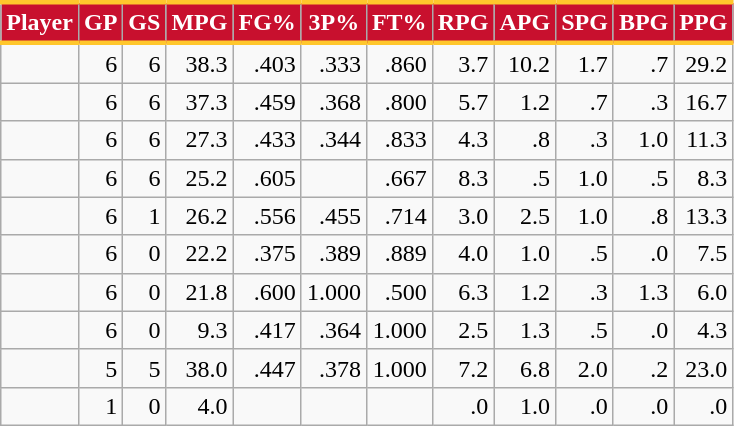<table class="wikitable sortable" style="text-align:right;">
<tr>
<th style="background:#C8102E; color:#FFFFFF; border-top:#FFC72C 3px solid; border-bottom:#FFC72C 3px solid;">Player</th>
<th style="background:#C8102E; color:#FFFFFF; border-top:#FFC72C 3px solid; border-bottom:#FFC72C 3px solid;">GP</th>
<th style="background:#C8102E; color:#FFFFFF; border-top:#FFC72C 3px solid; border-bottom:#FFC72C 3px solid;">GS</th>
<th style="background:#C8102E; color:#FFFFFF; border-top:#FFC72C 3px solid; border-bottom:#FFC72C 3px solid;">MPG</th>
<th style="background:#C8102E; color:#FFFFFF; border-top:#FFC72C 3px solid; border-bottom:#FFC72C 3px solid;">FG%</th>
<th style="background:#C8102E; color:#FFFFFF; border-top:#FFC72C 3px solid; border-bottom:#FFC72C 3px solid;">3P%</th>
<th style="background:#C8102E; color:#FFFFFF; border-top:#FFC72C 3px solid; border-bottom:#FFC72C 3px solid;">FT%</th>
<th style="background:#C8102E; color:#FFFFFF; border-top:#FFC72C 3px solid; border-bottom:#FFC72C 3px solid;">RPG</th>
<th style="background:#C8102E; color:#FFFFFF; border-top:#FFC72C 3px solid; border-bottom:#FFC72C 3px solid;">APG</th>
<th style="background:#C8102E; color:#FFFFFF; border-top:#FFC72C 3px solid; border-bottom:#FFC72C 3px solid;">SPG</th>
<th style="background:#C8102E; color:#FFFFFF; border-top:#FFC72C 3px solid; border-bottom:#FFC72C 3px solid;">BPG</th>
<th style="background:#C8102E; color:#FFFFFF; border-top:#FFC72C 3px solid; border-bottom:#FFC72C 3px solid;">PPG</th>
</tr>
<tr>
<td style="text-align:left;"></td>
<td>6</td>
<td>6</td>
<td>38.3</td>
<td>.403</td>
<td>.333</td>
<td>.860</td>
<td>3.7</td>
<td>10.2</td>
<td>1.7</td>
<td>.7</td>
<td>29.2</td>
</tr>
<tr>
<td style="text-align:left;"></td>
<td>6</td>
<td>6</td>
<td>37.3</td>
<td>.459</td>
<td>.368</td>
<td>.800</td>
<td>5.7</td>
<td>1.2</td>
<td>.7</td>
<td>.3</td>
<td>16.7</td>
</tr>
<tr>
<td style="text-align:left;"></td>
<td>6</td>
<td>6</td>
<td>27.3</td>
<td>.433</td>
<td>.344</td>
<td>.833</td>
<td>4.3</td>
<td>.8</td>
<td>.3</td>
<td>1.0</td>
<td>11.3</td>
</tr>
<tr>
<td style="text-align:left;"></td>
<td>6</td>
<td>6</td>
<td>25.2</td>
<td>.605</td>
<td></td>
<td>.667</td>
<td>8.3</td>
<td>.5</td>
<td>1.0</td>
<td>.5</td>
<td>8.3</td>
</tr>
<tr>
<td style="text-align:left;"></td>
<td>6</td>
<td>1</td>
<td>26.2</td>
<td>.556</td>
<td>.455</td>
<td>.714</td>
<td>3.0</td>
<td>2.5</td>
<td>1.0</td>
<td>.8</td>
<td>13.3</td>
</tr>
<tr>
<td style="text-align:left;"></td>
<td>6</td>
<td>0</td>
<td>22.2</td>
<td>.375</td>
<td>.389</td>
<td>.889</td>
<td>4.0</td>
<td>1.0</td>
<td>.5</td>
<td>.0</td>
<td>7.5</td>
</tr>
<tr>
<td style="text-align:left;"></td>
<td>6</td>
<td>0</td>
<td>21.8</td>
<td>.600</td>
<td>1.000</td>
<td>.500</td>
<td>6.3</td>
<td>1.2</td>
<td>.3</td>
<td>1.3</td>
<td>6.0</td>
</tr>
<tr>
<td style="text-align:left;"></td>
<td>6</td>
<td>0</td>
<td>9.3</td>
<td>.417</td>
<td>.364</td>
<td>1.000</td>
<td>2.5</td>
<td>1.3</td>
<td>.5</td>
<td>.0</td>
<td>4.3</td>
</tr>
<tr>
<td style="text-align:left;"></td>
<td>5</td>
<td>5</td>
<td>38.0</td>
<td>.447</td>
<td>.378</td>
<td>1.000</td>
<td>7.2</td>
<td>6.8</td>
<td>2.0</td>
<td>.2</td>
<td>23.0</td>
</tr>
<tr>
<td style="text-align:left;"></td>
<td>1</td>
<td>0</td>
<td>4.0</td>
<td></td>
<td></td>
<td></td>
<td>.0</td>
<td>1.0</td>
<td>.0</td>
<td>.0</td>
<td>.0</td>
</tr>
</table>
